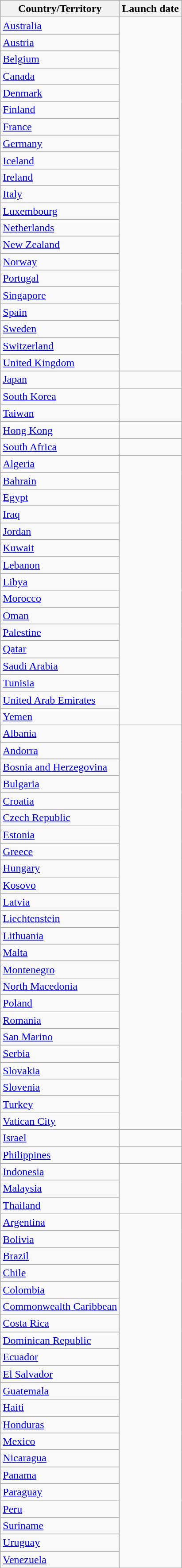<table class="wikitable sortable plainrowheaders" id="launch rollout" style="margin-right:1em">
<tr>
<th scope="col">Country/Territory</th>
<th scope="col">Launch date</th>
</tr>
<tr>
<td><a href='#'>Australia</a></td>
<td rowspan="21" scope="row"></td>
</tr>
<tr>
<td><a href='#'>Austria</a></td>
</tr>
<tr>
<td><a href='#'>Belgium</a></td>
</tr>
<tr>
<td><a href='#'>Canada</a></td>
</tr>
<tr>
<td><a href='#'>Denmark</a></td>
</tr>
<tr>
<td><a href='#'>Finland</a></td>
</tr>
<tr>
<td><a href='#'>France</a></td>
</tr>
<tr>
<td><a href='#'>Germany</a></td>
</tr>
<tr>
<td><a href='#'>Iceland</a></td>
</tr>
<tr>
<td><a href='#'>Ireland</a></td>
</tr>
<tr>
<td><a href='#'>Italy</a></td>
</tr>
<tr>
<td><a href='#'>Luxembourg</a></td>
</tr>
<tr>
<td><a href='#'>Netherlands</a></td>
</tr>
<tr>
<td><a href='#'>New Zealand</a></td>
</tr>
<tr>
<td><a href='#'>Norway</a></td>
</tr>
<tr>
<td><a href='#'>Portugal</a></td>
</tr>
<tr>
<td><a href='#'>Singapore</a></td>
</tr>
<tr>
<td><a href='#'>Spain</a></td>
</tr>
<tr>
<td><a href='#'>Sweden</a></td>
</tr>
<tr>
<td><a href='#'>Switzerland</a></td>
</tr>
<tr>
<td><a href='#'>United Kingdom</a></td>
</tr>
<tr>
<td><a href='#'>Japan</a></td>
<td scope="row"></td>
</tr>
<tr>
<td><a href='#'>South Korea</a></td>
<td rowspan="2" scope="row"></td>
</tr>
<tr>
<td><a href='#'>Taiwan</a></td>
</tr>
<tr>
<td><a href='#'>Hong Kong</a></td>
<td scope="row"></td>
</tr>
<tr>
<td><a href='#'>South Africa</a></td>
<td scope="row"></td>
</tr>
<tr>
<td><a href='#'>Algeria</a></td>
<td rowspan="16" scope="row"></td>
</tr>
<tr>
<td><a href='#'>Bahrain</a></td>
</tr>
<tr>
<td><a href='#'>Egypt</a></td>
</tr>
<tr>
<td><a href='#'>Iraq</a></td>
</tr>
<tr>
<td><a href='#'>Jordan</a></td>
</tr>
<tr>
<td><a href='#'>Kuwait</a></td>
</tr>
<tr>
<td><a href='#'>Lebanon</a></td>
</tr>
<tr>
<td><a href='#'>Libya</a></td>
</tr>
<tr>
<td><a href='#'>Morocco</a></td>
</tr>
<tr>
<td><a href='#'>Oman</a></td>
</tr>
<tr>
<td><a href='#'>Palestine</a></td>
</tr>
<tr>
<td><a href='#'>Qatar</a></td>
</tr>
<tr>
<td><a href='#'>Saudi Arabia</a></td>
</tr>
<tr>
<td><a href='#'>Tunisia</a></td>
</tr>
<tr>
<td><a href='#'>United Arab Emirates</a></td>
</tr>
<tr>
<td><a href='#'>Yemen</a></td>
</tr>
<tr>
<td><a href='#'>Albania</a></td>
<td rowspan="24" scope="row"></td>
</tr>
<tr>
<td><a href='#'>Andorra</a></td>
</tr>
<tr>
<td><a href='#'>Bosnia and Herzegovina</a></td>
</tr>
<tr>
<td><a href='#'>Bulgaria</a></td>
</tr>
<tr>
<td><a href='#'>Croatia</a></td>
</tr>
<tr>
<td><a href='#'>Czech Republic</a></td>
</tr>
<tr>
<td><a href='#'>Estonia</a></td>
</tr>
<tr>
<td><a href='#'>Greece</a></td>
</tr>
<tr>
<td><a href='#'>Hungary</a></td>
</tr>
<tr>
<td><a href='#'>Kosovo</a></td>
</tr>
<tr>
<td><a href='#'>Latvia</a></td>
</tr>
<tr>
<td><a href='#'>Liechtenstein</a></td>
</tr>
<tr>
<td><a href='#'>Lithuania</a></td>
</tr>
<tr>
<td><a href='#'>Malta</a></td>
</tr>
<tr>
<td><a href='#'>Montenegro</a></td>
</tr>
<tr>
<td><a href='#'>North Macedonia</a></td>
</tr>
<tr>
<td><a href='#'>Poland</a></td>
</tr>
<tr>
<td><a href='#'>Romania</a></td>
</tr>
<tr>
<td><a href='#'>San Marino</a></td>
</tr>
<tr>
<td><a href='#'>Serbia</a></td>
</tr>
<tr>
<td><a href='#'>Slovakia</a></td>
</tr>
<tr>
<td><a href='#'>Slovenia</a></td>
</tr>
<tr>
<td><a href='#'>Turkey</a></td>
</tr>
<tr>
<td><a href='#'>Vatican City</a></td>
</tr>
<tr>
<td><a href='#'>Israel</a></td>
<td scope="row"></td>
</tr>
<tr>
<td><a href='#'>Philippines</a></td>
<td scope="row"></td>
</tr>
<tr>
<td><a href='#'>Indonesia</a></td>
<td rowspan="3" scope="row"></td>
</tr>
<tr>
<td><a href='#'>Malaysia</a></td>
</tr>
<tr>
<td><a href='#'>Thailand</a></td>
</tr>
<tr>
<td><a href='#'>Argentina</a></td>
<td rowspan="21" scope="row"></td>
</tr>
<tr>
<td><a href='#'>Bolivia</a></td>
</tr>
<tr>
<td><a href='#'>Brazil</a></td>
</tr>
<tr>
<td><a href='#'>Chile</a></td>
</tr>
<tr>
<td><a href='#'>Colombia</a></td>
</tr>
<tr>
<td><a href='#'>Commonwealth Caribbean</a></td>
</tr>
<tr>
<td><a href='#'>Costa Rica</a></td>
</tr>
<tr>
<td><a href='#'>Dominican Republic</a></td>
</tr>
<tr>
<td><a href='#'>Ecuador</a></td>
</tr>
<tr>
<td><a href='#'>El Salvador</a></td>
</tr>
<tr>
<td><a href='#'>Guatemala</a></td>
</tr>
<tr>
<td><a href='#'>Haiti</a></td>
</tr>
<tr>
<td><a href='#'>Honduras</a></td>
</tr>
<tr>
<td><a href='#'>Mexico</a></td>
</tr>
<tr>
<td><a href='#'>Nicaragua</a></td>
</tr>
<tr>
<td><a href='#'>Panama</a></td>
</tr>
<tr>
<td><a href='#'>Paraguay</a></td>
</tr>
<tr>
<td><a href='#'>Peru</a></td>
</tr>
<tr>
<td><a href='#'>Suriname</a></td>
</tr>
<tr>
<td><a href='#'>Uruguay</a></td>
</tr>
<tr>
<td><a href='#'>Venezuela</a></td>
</tr>
</table>
